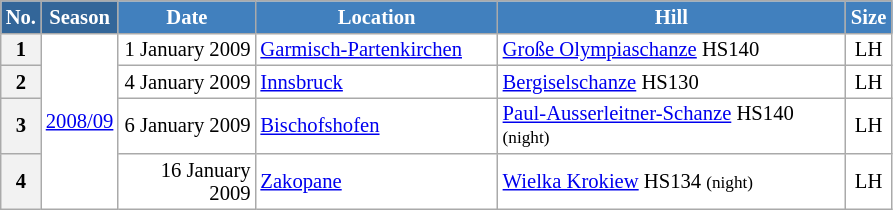<table class="wikitable sortable" style="font-size:86%; line-height:15px; text-align:left; border:grey solid 1px; border-collapse:collapse; background:#ffffff;">
<tr style="background:#efefef;">
<th style="background-color:#369; color:white; width:10px;">No.</th>
<th style="background-color:#369; color:white;  width:30px;">Season</th>
<th style="background-color:#4180be; color:white; width:85px;">Date</th>
<th style="background-color:#4180be; color:white; width:155px;">Location</th>
<th style="background-color:#4180be; color:white; width:225px;">Hill</th>
<th style="background-color:#4180be; color:white; width:25px;">Size</th>
</tr>
<tr>
<th scope=row style="text-align:center;">1</th>
<td align=center rowspan=4><a href='#'>2008/09</a></td>
<td align=right>1 January 2009</td>
<td> <a href='#'>Garmisch-Partenkirchen</a></td>
<td><a href='#'>Große Olympiaschanze</a> HS140</td>
<td align=center>LH</td>
</tr>
<tr>
<th scope=row style="text-align:center;">2</th>
<td align=right>4 January 2009</td>
<td> <a href='#'>Innsbruck</a></td>
<td><a href='#'>Bergiselschanze</a> HS130</td>
<td align=center>LH</td>
</tr>
<tr>
<th scope=row style="text-align:center;">3</th>
<td align=right>6 January 2009</td>
<td> <a href='#'>Bischofshofen</a></td>
<td><a href='#'>Paul-Ausserleitner-Schanze</a> HS140 <small>(night)</small></td>
<td align=center>LH</td>
</tr>
<tr>
<th scope=row style="text-align:center;">4</th>
<td align=right>16 January 2009</td>
<td> <a href='#'>Zakopane</a></td>
<td><a href='#'>Wielka Krokiew</a> HS134 <small>(night)</small></td>
<td align=center>LH</td>
</tr>
</table>
